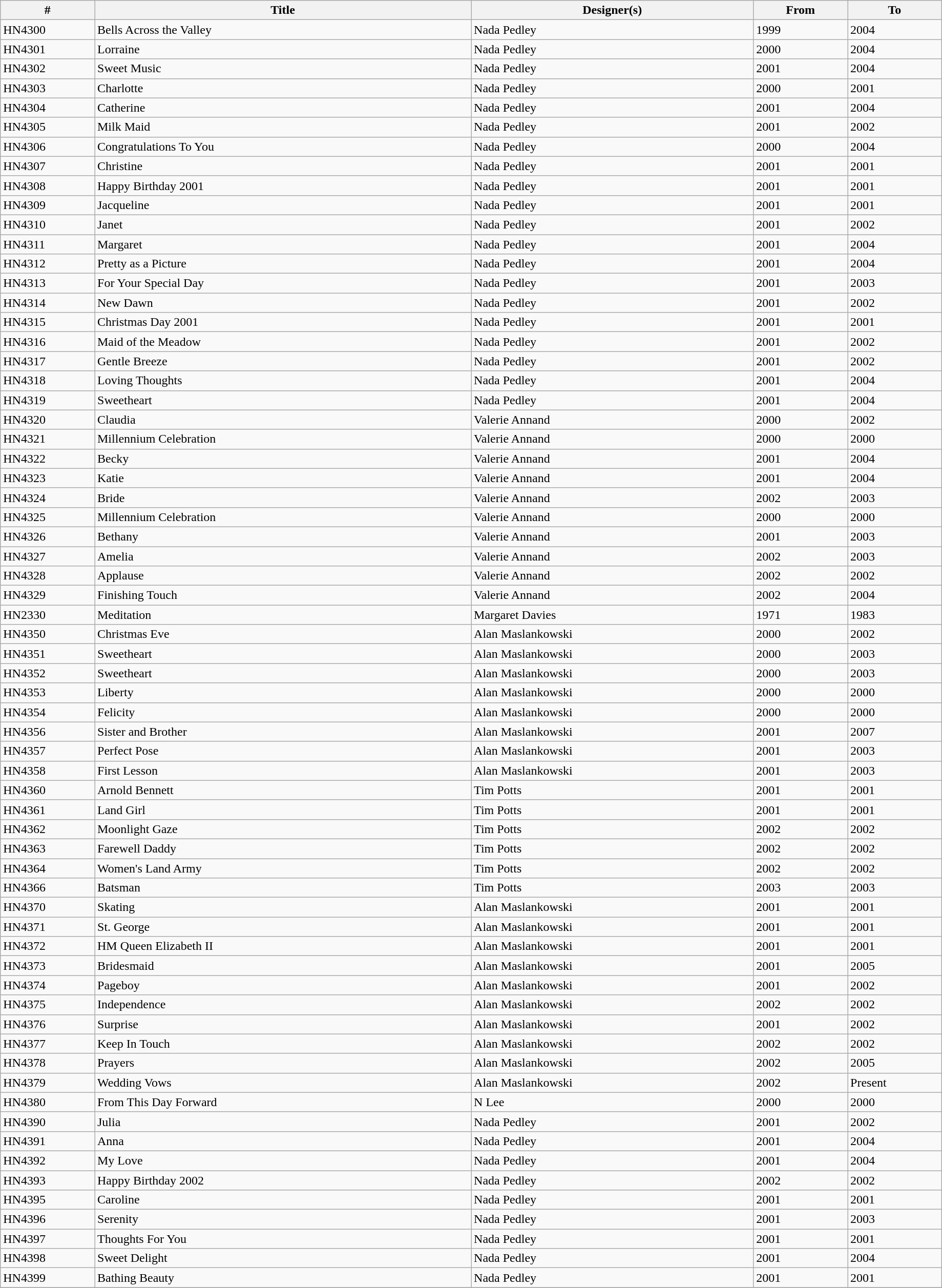<table class="wikitable collapsible" width="97%" border="1" cellpadding="1" cellspacing="0" align="centre">
<tr>
<th width=10%>#</th>
<th width=40%>Title</th>
<th width=30%>Designer(s)</th>
<th width=10%>From</th>
<th width=10%>To</th>
</tr>
<tr>
<td>HN4300</td>
<td>Bells Across the Valley</td>
<td>Nada Pedley</td>
<td>1999</td>
<td>2004</td>
</tr>
<tr>
<td>HN4301</td>
<td>Lorraine</td>
<td>Nada Pedley</td>
<td>2000</td>
<td>2004</td>
</tr>
<tr>
<td>HN4302</td>
<td>Sweet Music</td>
<td>Nada Pedley</td>
<td>2001</td>
<td>2004</td>
</tr>
<tr>
<td>HN4303</td>
<td>Charlotte</td>
<td>Nada Pedley</td>
<td>2000</td>
<td>2001</td>
</tr>
<tr>
<td>HN4304</td>
<td>Catherine</td>
<td>Nada Pedley</td>
<td>2001</td>
<td>2004</td>
</tr>
<tr>
<td>HN4305</td>
<td>Milk Maid</td>
<td>Nada Pedley</td>
<td>2001</td>
<td>2002</td>
</tr>
<tr>
<td>HN4306</td>
<td>Congratulations To You</td>
<td>Nada Pedley</td>
<td>2000</td>
<td>2004</td>
</tr>
<tr>
<td>HN4307</td>
<td>Christine</td>
<td>Nada Pedley</td>
<td>2001</td>
<td>2001</td>
</tr>
<tr>
<td>HN4308</td>
<td>Happy Birthday 2001</td>
<td>Nada Pedley</td>
<td>2001</td>
<td>2001</td>
</tr>
<tr>
<td>HN4309</td>
<td>Jacqueline</td>
<td>Nada Pedley</td>
<td>2001</td>
<td>2001</td>
</tr>
<tr>
<td>HN4310</td>
<td>Janet</td>
<td>Nada Pedley</td>
<td>2001</td>
<td>2002</td>
</tr>
<tr>
<td>HN4311</td>
<td>Margaret</td>
<td>Nada Pedley</td>
<td>2001</td>
<td>2004</td>
</tr>
<tr>
<td>HN4312</td>
<td>Pretty as a Picture</td>
<td>Nada Pedley</td>
<td>2001</td>
<td>2004</td>
</tr>
<tr>
<td>HN4313</td>
<td>For Your Special Day</td>
<td>Nada Pedley</td>
<td>2001</td>
<td>2003</td>
</tr>
<tr>
<td>HN4314</td>
<td>New Dawn</td>
<td>Nada Pedley</td>
<td>2001</td>
<td>2002</td>
</tr>
<tr>
<td>HN4315</td>
<td>Christmas Day 2001</td>
<td>Nada Pedley</td>
<td>2001</td>
<td>2001</td>
</tr>
<tr>
<td>HN4316</td>
<td>Maid of the Meadow</td>
<td>Nada Pedley</td>
<td>2001</td>
<td>2002</td>
</tr>
<tr>
<td>HN4317</td>
<td>Gentle Breeze</td>
<td>Nada Pedley</td>
<td>2001</td>
<td>2002</td>
</tr>
<tr>
<td>HN4318</td>
<td>Loving Thoughts</td>
<td>Nada Pedley</td>
<td>2001</td>
<td>2004</td>
</tr>
<tr>
<td>HN4319</td>
<td>Sweetheart</td>
<td>Nada Pedley</td>
<td>2001</td>
<td>2004</td>
</tr>
<tr>
<td>HN4320</td>
<td>Claudia</td>
<td>Valerie Annand</td>
<td>2000</td>
<td>2002</td>
</tr>
<tr>
<td>HN4321</td>
<td>Millennium Celebration</td>
<td>Valerie Annand</td>
<td>2000</td>
<td>2000</td>
</tr>
<tr>
<td>HN4322</td>
<td>Becky</td>
<td>Valerie Annand</td>
<td>2001</td>
<td>2004</td>
</tr>
<tr>
<td>HN4323</td>
<td>Katie</td>
<td>Valerie Annand</td>
<td>2001</td>
<td>2004</td>
</tr>
<tr>
<td>HN4324</td>
<td>Bride</td>
<td>Valerie Annand</td>
<td>2002</td>
<td>2003</td>
</tr>
<tr>
<td>HN4325</td>
<td>Millennium Celebration</td>
<td>Valerie Annand</td>
<td>2000</td>
<td>2000</td>
</tr>
<tr>
<td>HN4326</td>
<td>Bethany</td>
<td>Valerie Annand</td>
<td>2001</td>
<td>2003</td>
</tr>
<tr>
<td>HN4327</td>
<td>Amelia</td>
<td>Valerie Annand</td>
<td>2002</td>
<td>2003</td>
</tr>
<tr>
<td>HN4328</td>
<td>Applause</td>
<td>Valerie Annand</td>
<td>2002</td>
<td>2002</td>
</tr>
<tr>
<td>HN4329</td>
<td>Finishing Touch</td>
<td>Valerie Annand</td>
<td>2002</td>
<td>2004</td>
</tr>
<tr>
<td>HN2330</td>
<td>Meditation</td>
<td>Margaret Davies</td>
<td>1971</td>
<td>1983</td>
</tr>
<tr>
<td>HN4350</td>
<td>Christmas Eve</td>
<td>Alan Maslankowski</td>
<td>2000</td>
<td>2002</td>
</tr>
<tr>
<td>HN4351</td>
<td>Sweetheart</td>
<td>Alan Maslankowski</td>
<td>2000</td>
<td>2003</td>
</tr>
<tr>
<td>HN4352</td>
<td>Sweetheart</td>
<td>Alan Maslankowski</td>
<td>2000</td>
<td>2003</td>
</tr>
<tr>
<td>HN4353</td>
<td>Liberty</td>
<td>Alan Maslankowski</td>
<td>2000</td>
<td>2000</td>
</tr>
<tr>
<td>HN4354</td>
<td>Felicity</td>
<td>Alan Maslankowski</td>
<td>2000</td>
<td>2000</td>
</tr>
<tr>
<td>HN4356</td>
<td>Sister and Brother</td>
<td>Alan Maslankowski</td>
<td>2001</td>
<td>2007</td>
</tr>
<tr>
<td>HN4357</td>
<td>Perfect Pose</td>
<td>Alan Maslankowski</td>
<td>2001</td>
<td>2003</td>
</tr>
<tr>
<td>HN4358</td>
<td>First Lesson</td>
<td>Alan Maslankowski</td>
<td>2001</td>
<td>2003</td>
</tr>
<tr>
<td>HN4360</td>
<td>Arnold Bennett</td>
<td>Tim Potts</td>
<td>2001</td>
<td>2001</td>
</tr>
<tr>
<td>HN4361</td>
<td>Land Girl</td>
<td>Tim Potts</td>
<td>2001</td>
<td>2001</td>
</tr>
<tr>
<td>HN4362</td>
<td>Moonlight Gaze</td>
<td>Tim Potts</td>
<td>2002</td>
<td>2002</td>
</tr>
<tr>
<td>HN4363</td>
<td>Farewell Daddy</td>
<td>Tim Potts</td>
<td>2002</td>
<td>2002</td>
</tr>
<tr>
<td>HN4364</td>
<td>Women's Land Army</td>
<td>Tim Potts</td>
<td>2002</td>
<td>2002</td>
</tr>
<tr>
<td>HN4366</td>
<td>Batsman</td>
<td>Tim Potts</td>
<td>2003</td>
<td>2003</td>
</tr>
<tr>
<td>HN4370</td>
<td>Skating</td>
<td>Alan Maslankowski</td>
<td>2001</td>
<td>2001</td>
</tr>
<tr>
<td>HN4371</td>
<td>St. George</td>
<td>Alan Maslankowski</td>
<td>2001</td>
<td>2001</td>
</tr>
<tr>
<td>HN4372</td>
<td>HM Queen Elizabeth II</td>
<td>Alan Maslankowski</td>
<td>2001</td>
<td>2001</td>
</tr>
<tr>
<td>HN4373</td>
<td>Bridesmaid</td>
<td>Alan Maslankowski</td>
<td>2001</td>
<td>2005</td>
</tr>
<tr>
<td>HN4374</td>
<td>Pageboy</td>
<td>Alan Maslankowski</td>
<td>2001</td>
<td>2002</td>
</tr>
<tr>
<td>HN4375</td>
<td>Independence</td>
<td>Alan Maslankowski</td>
<td>2002</td>
<td>2002</td>
</tr>
<tr>
<td>HN4376</td>
<td>Surprise</td>
<td>Alan Maslankowski</td>
<td>2001</td>
<td>2002</td>
</tr>
<tr>
<td>HN4377</td>
<td>Keep In Touch</td>
<td>Alan Maslankowski</td>
<td>2002</td>
<td>2002</td>
</tr>
<tr>
<td>HN4378</td>
<td>Prayers</td>
<td>Alan Maslankowski</td>
<td>2002</td>
<td>2005</td>
</tr>
<tr>
<td>HN4379</td>
<td>Wedding Vows</td>
<td>Alan Maslankowski</td>
<td>2002</td>
<td>Present</td>
</tr>
<tr>
<td>HN4380</td>
<td>From This Day Forward</td>
<td>N Lee</td>
<td>2000</td>
<td>2000</td>
</tr>
<tr>
<td>HN4390</td>
<td>Julia</td>
<td>Nada Pedley</td>
<td>2001</td>
<td>2002</td>
</tr>
<tr>
<td>HN4391</td>
<td>Anna</td>
<td>Nada Pedley</td>
<td>2001</td>
<td>2004</td>
</tr>
<tr>
<td>HN4392</td>
<td>My Love</td>
<td>Nada Pedley</td>
<td>2001</td>
<td>2004</td>
</tr>
<tr>
<td>HN4393</td>
<td>Happy Birthday 2002</td>
<td>Nada Pedley</td>
<td>2002</td>
<td>2002</td>
</tr>
<tr>
<td>HN4395</td>
<td>Caroline</td>
<td>Nada Pedley</td>
<td>2001</td>
<td>2001</td>
</tr>
<tr>
<td>HN4396</td>
<td>Serenity</td>
<td>Nada Pedley</td>
<td>2001</td>
<td>2003</td>
</tr>
<tr>
<td>HN4397</td>
<td>Thoughts For You</td>
<td>Nada Pedley</td>
<td>2001</td>
<td>2001</td>
</tr>
<tr>
<td>HN4398</td>
<td>Sweet Delight</td>
<td>Nada Pedley</td>
<td>2001</td>
<td>2004</td>
</tr>
<tr>
<td>HN4399</td>
<td>Bathing Beauty</td>
<td>Nada Pedley</td>
<td>2001</td>
<td>2001</td>
</tr>
<tr>
</tr>
</table>
